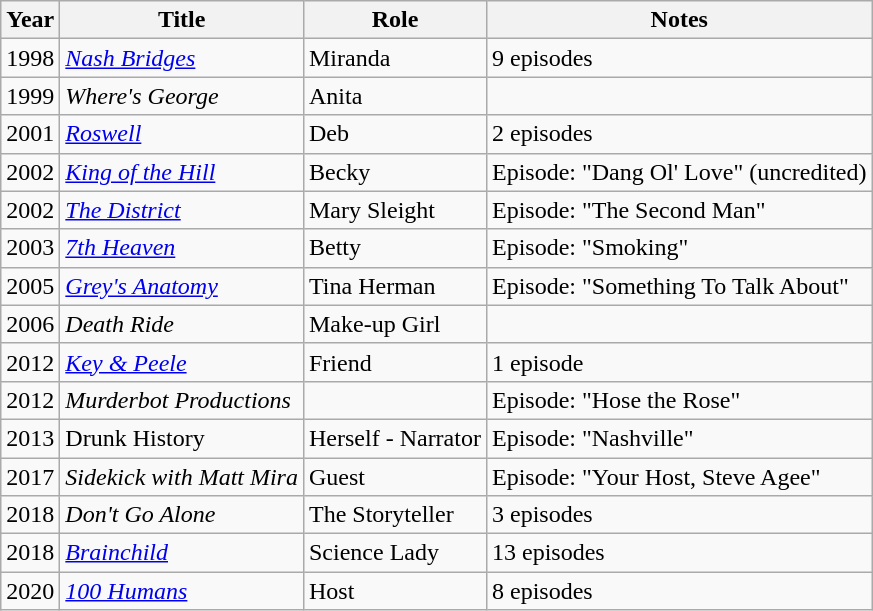<table class="wikitable sortable">
<tr>
<th>Year</th>
<th>Title</th>
<th>Role</th>
<th>Notes</th>
</tr>
<tr>
<td>1998</td>
<td><em><a href='#'>Nash Bridges</a></em></td>
<td>Miranda</td>
<td>9 episodes</td>
</tr>
<tr>
<td>1999</td>
<td><em>Where's George</em></td>
<td>Anita</td>
<td></td>
</tr>
<tr>
<td>2001</td>
<td><em><a href='#'>Roswell</a></em></td>
<td>Deb</td>
<td>2 episodes</td>
</tr>
<tr>
<td>2002</td>
<td><em><a href='#'>King of the Hill</a></em></td>
<td>Becky</td>
<td>Episode: "Dang Ol' Love" (uncredited)</td>
</tr>
<tr>
<td>2002</td>
<td><em><a href='#'>The District</a></em></td>
<td>Mary Sleight</td>
<td>Episode: "The Second Man"</td>
</tr>
<tr>
<td>2003</td>
<td><em><a href='#'>7th Heaven</a></em></td>
<td>Betty</td>
<td>Episode: "Smoking"</td>
</tr>
<tr>
<td>2005</td>
<td><em><a href='#'>Grey's Anatomy</a></em></td>
<td>Tina Herman</td>
<td>Episode: "Something To Talk About"</td>
</tr>
<tr>
<td>2006</td>
<td><em>Death Ride</em></td>
<td>Make-up Girl</td>
<td></td>
</tr>
<tr>
<td>2012</td>
<td><em><a href='#'>Key & Peele</a></em></td>
<td>Friend</td>
<td>1 episode</td>
</tr>
<tr>
<td>2012</td>
<td><em>Murderbot Productions</em></td>
<td></td>
<td>Episode: "Hose the Rose"</td>
</tr>
<tr>
<td>2013</td>
<td>Drunk History</td>
<td>Herself - Narrator</td>
<td>Episode: "Nashville"</td>
</tr>
<tr>
<td>2017</td>
<td><em>Sidekick with Matt Mira</em></td>
<td>Guest</td>
<td>Episode: "Your Host, Steve Agee"</td>
</tr>
<tr>
<td>2018</td>
<td><em>Don't Go Alone</em></td>
<td>The Storyteller</td>
<td>3 episodes</td>
</tr>
<tr>
<td>2018</td>
<td><em><a href='#'>Brainchild</a></em></td>
<td>Science Lady</td>
<td>13 episodes</td>
</tr>
<tr>
<td>2020</td>
<td><em><a href='#'>100 Humans</a></em></td>
<td>Host</td>
<td>8 episodes</td>
</tr>
</table>
